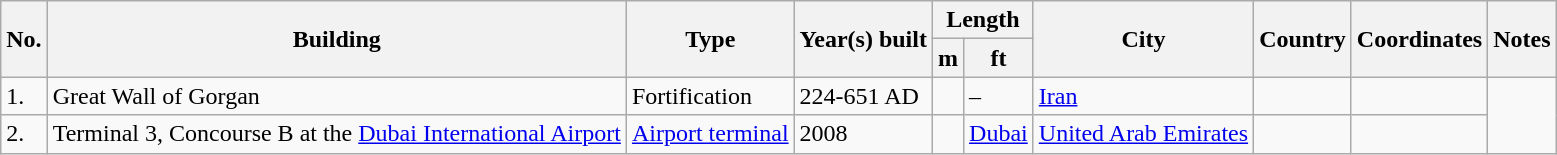<table class="wikitable">
<tr>
<th rowspan=2>No.</th>
<th rowspan=2>Building</th>
<th rowspan=2>Type</th>
<th rowspan=2>Year(s) built</th>
<th colspan=2>Length</th>
<th rowspan=2>City</th>
<th rowspan=2>Country</th>
<th rowspan=2>Coordinates</th>
<th rowspan=2>Notes</th>
</tr>
<tr>
<th>m</th>
<th>ft</th>
</tr>
<tr>
<td>1.</td>
<td>Great Wall of Gorgan</td>
<td>Fortification</td>
<td>224-651 AD</td>
<td></td>
<td>–</td>
<td><a href='#'>Iran</a></td>
<td></td>
<td></td>
</tr>
<tr>
<td>2.</td>
<td>Terminal 3, Concourse B at the <a href='#'>Dubai International Airport</a></td>
<td><a href='#'>Airport terminal</a></td>
<td>2008</td>
<td></td>
<td><a href='#'>Dubai</a></td>
<td><a href='#'>United Arab Emirates</a></td>
<td></td>
<td></td>
</tr>
</table>
